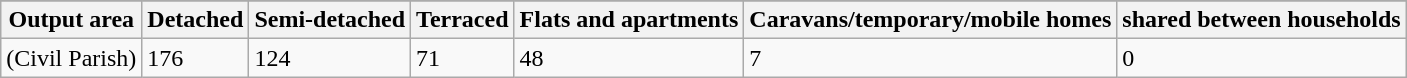<table class="wikitable">
<tr>
</tr>
<tr>
<th>Output area</th>
<th>Detached</th>
<th>Semi-detached</th>
<th>Terraced</th>
<th>Flats and apartments</th>
<th>Caravans/temporary/mobile homes</th>
<th>shared between households</th>
</tr>
<tr>
<td>(Civil Parish)</td>
<td>176</td>
<td>124</td>
<td>71</td>
<td>48</td>
<td>7</td>
<td>0</td>
</tr>
</table>
